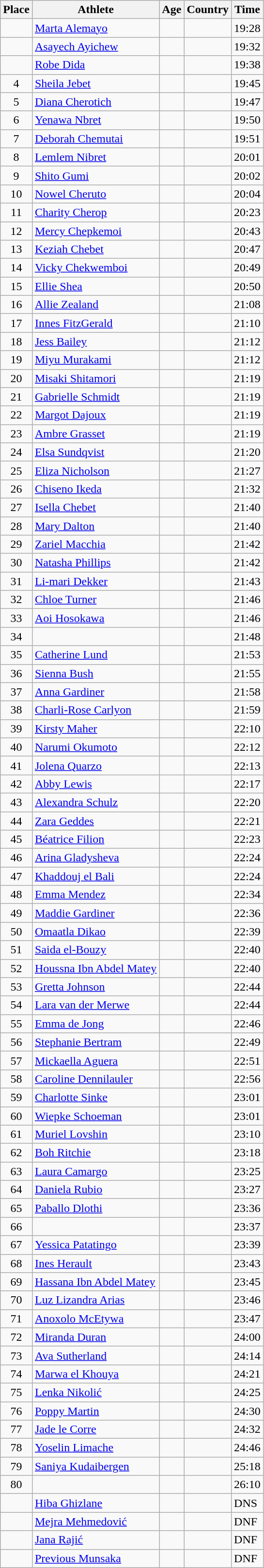<table class="wikitable mw-datatable sortable">
<tr>
<th>Place</th>
<th>Athlete</th>
<th>Age</th>
<th>Country</th>
<th>Time</th>
</tr>
<tr>
<td align=center></td>
<td><a href='#'>Marta Alemayo</a></td>
<td></td>
<td></td>
<td>19:28</td>
</tr>
<tr>
<td align=center></td>
<td><a href='#'>Asayech Ayichew</a></td>
<td></td>
<td></td>
<td>19:32</td>
</tr>
<tr>
<td align=center></td>
<td><a href='#'>Robe Dida</a></td>
<td></td>
<td></td>
<td>19:38</td>
</tr>
<tr>
<td align=center>4</td>
<td><a href='#'>Sheila Jebet</a></td>
<td></td>
<td></td>
<td>19:45</td>
</tr>
<tr>
<td align=center>5</td>
<td><a href='#'>Diana Cherotich</a></td>
<td></td>
<td></td>
<td>19:47</td>
</tr>
<tr>
<td align=center>6</td>
<td><a href='#'>Yenawa Nbret</a></td>
<td></td>
<td></td>
<td>19:50</td>
</tr>
<tr>
<td align=center>7</td>
<td><a href='#'>Deborah Chemutai</a></td>
<td></td>
<td></td>
<td>19:51</td>
</tr>
<tr>
<td align=center>8</td>
<td><a href='#'>Lemlem Nibret</a></td>
<td></td>
<td></td>
<td>20:01</td>
</tr>
<tr>
<td align=center>9</td>
<td><a href='#'>Shito Gumi</a></td>
<td></td>
<td></td>
<td>20:02</td>
</tr>
<tr>
<td align=center>10</td>
<td><a href='#'>Nowel Cheruto</a></td>
<td></td>
<td></td>
<td>20:04</td>
</tr>
<tr>
<td align=center>11</td>
<td><a href='#'>Charity Cherop</a></td>
<td></td>
<td></td>
<td>20:23</td>
</tr>
<tr>
<td align=center>12</td>
<td><a href='#'>Mercy Chepkemoi</a></td>
<td></td>
<td></td>
<td>20:43</td>
</tr>
<tr>
<td align=center>13</td>
<td><a href='#'>Keziah Chebet</a></td>
<td></td>
<td></td>
<td>20:47</td>
</tr>
<tr>
<td align=center>14</td>
<td><a href='#'>Vicky Chekwemboi</a></td>
<td></td>
<td></td>
<td>20:49</td>
</tr>
<tr>
<td align=center>15</td>
<td><a href='#'>Ellie Shea</a></td>
<td></td>
<td></td>
<td>20:50</td>
</tr>
<tr>
<td align=center>16</td>
<td><a href='#'>Allie Zealand</a></td>
<td></td>
<td></td>
<td>21:08</td>
</tr>
<tr>
<td align=center>17</td>
<td><a href='#'>Innes FitzGerald</a></td>
<td></td>
<td></td>
<td>21:10</td>
</tr>
<tr>
<td align=center>18</td>
<td><a href='#'>Jess Bailey</a></td>
<td></td>
<td></td>
<td>21:12</td>
</tr>
<tr>
<td align=center>19</td>
<td><a href='#'>Miyu Murakami</a></td>
<td></td>
<td></td>
<td>21:12</td>
</tr>
<tr>
<td align=center>20</td>
<td><a href='#'>Misaki Shitamori</a></td>
<td></td>
<td></td>
<td>21:19</td>
</tr>
<tr>
<td align=center>21</td>
<td><a href='#'>Gabrielle Schmidt</a></td>
<td></td>
<td></td>
<td>21:19</td>
</tr>
<tr>
<td align=center>22</td>
<td><a href='#'>Margot Dajoux</a></td>
<td></td>
<td></td>
<td>21:19</td>
</tr>
<tr>
<td align=center>23</td>
<td><a href='#'>Ambre Grasset</a></td>
<td></td>
<td></td>
<td>21:19</td>
</tr>
<tr>
<td align=center>24</td>
<td><a href='#'>Elsa Sundqvist</a></td>
<td></td>
<td></td>
<td>21:20</td>
</tr>
<tr>
<td align=center>25</td>
<td><a href='#'>Eliza Nicholson</a></td>
<td></td>
<td></td>
<td>21:27</td>
</tr>
<tr>
<td align=center>26</td>
<td><a href='#'>Chiseno Ikeda</a></td>
<td></td>
<td></td>
<td>21:32</td>
</tr>
<tr>
<td align=center>27</td>
<td><a href='#'>Isella Chebet</a></td>
<td></td>
<td></td>
<td>21:40</td>
</tr>
<tr>
<td align=center>28</td>
<td><a href='#'>Mary Dalton</a></td>
<td></td>
<td></td>
<td>21:40</td>
</tr>
<tr>
<td align=center>29</td>
<td><a href='#'>Zariel Macchia</a></td>
<td></td>
<td></td>
<td>21:42</td>
</tr>
<tr>
<td align=center>30</td>
<td><a href='#'>Natasha Phillips</a></td>
<td></td>
<td></td>
<td>21:42</td>
</tr>
<tr>
<td align=center>31</td>
<td><a href='#'>Li-mari Dekker</a></td>
<td></td>
<td></td>
<td>21:43</td>
</tr>
<tr>
<td align=center>32</td>
<td><a href='#'>Chloe Turner</a></td>
<td></td>
<td></td>
<td>21:46</td>
</tr>
<tr>
<td align=center>33</td>
<td><a href='#'>Aoi Hosokawa</a></td>
<td></td>
<td></td>
<td>21:46</td>
</tr>
<tr>
<td align=center>34</td>
<td></td>
<td></td>
<td></td>
<td>21:48</td>
</tr>
<tr>
<td align=center>35</td>
<td><a href='#'>Catherine Lund</a></td>
<td></td>
<td></td>
<td>21:53</td>
</tr>
<tr>
<td align=center>36</td>
<td><a href='#'>Sienna Bush</a></td>
<td></td>
<td></td>
<td>21:55</td>
</tr>
<tr>
<td align=center>37</td>
<td><a href='#'>Anna Gardiner</a></td>
<td></td>
<td></td>
<td>21:58</td>
</tr>
<tr>
<td align=center>38</td>
<td><a href='#'>Charli-Rose Carlyon</a></td>
<td></td>
<td></td>
<td>21:59</td>
</tr>
<tr>
<td align=center>39</td>
<td><a href='#'>Kirsty Maher</a></td>
<td></td>
<td></td>
<td>22:10</td>
</tr>
<tr>
<td align=center>40</td>
<td><a href='#'>Narumi Okumoto</a></td>
<td></td>
<td></td>
<td>22:12</td>
</tr>
<tr>
<td align=center>41</td>
<td><a href='#'>Jolena Quarzo</a></td>
<td></td>
<td></td>
<td>22:13</td>
</tr>
<tr>
<td align=center>42</td>
<td><a href='#'>Abby Lewis</a></td>
<td></td>
<td></td>
<td>22:17</td>
</tr>
<tr>
<td align=center>43</td>
<td><a href='#'>Alexandra Schulz</a></td>
<td></td>
<td></td>
<td>22:20</td>
</tr>
<tr>
<td align=center>44</td>
<td><a href='#'>Zara Geddes</a></td>
<td></td>
<td></td>
<td>22:21</td>
</tr>
<tr>
<td align=center>45</td>
<td><a href='#'>Béatrice Filion</a></td>
<td></td>
<td></td>
<td>22:23</td>
</tr>
<tr>
<td align=center>46</td>
<td><a href='#'>Arina Gladysheva</a></td>
<td></td>
<td></td>
<td>22:24</td>
</tr>
<tr>
<td align=center>47</td>
<td><a href='#'>Khaddouj el Bali</a></td>
<td></td>
<td></td>
<td>22:24</td>
</tr>
<tr>
<td align=center>48</td>
<td><a href='#'>Emma Mendez</a></td>
<td></td>
<td></td>
<td>22:34</td>
</tr>
<tr>
<td align=center>49</td>
<td><a href='#'>Maddie Gardiner</a></td>
<td></td>
<td></td>
<td>22:36</td>
</tr>
<tr>
<td align=center>50</td>
<td><a href='#'>Omaatla Dikao</a></td>
<td></td>
<td></td>
<td>22:39</td>
</tr>
<tr>
<td align=center>51</td>
<td><a href='#'>Saida el-Bouzy</a></td>
<td></td>
<td></td>
<td>22:40</td>
</tr>
<tr>
<td align=center>52</td>
<td><a href='#'>Houssna Ibn Abdel Matey</a></td>
<td></td>
<td></td>
<td>22:40</td>
</tr>
<tr>
<td align=center>53</td>
<td><a href='#'>Gretta Johnson</a></td>
<td></td>
<td></td>
<td>22:44</td>
</tr>
<tr>
<td align=center>54</td>
<td><a href='#'>Lara van der Merwe</a></td>
<td></td>
<td></td>
<td>22:44</td>
</tr>
<tr>
<td align=center>55</td>
<td><a href='#'>Emma de Jong</a></td>
<td></td>
<td></td>
<td>22:46</td>
</tr>
<tr>
<td align=center>56</td>
<td><a href='#'>Stephanie Bertram</a></td>
<td></td>
<td></td>
<td>22:49</td>
</tr>
<tr>
<td align=center>57</td>
<td><a href='#'>Mickaella Aguera</a></td>
<td></td>
<td></td>
<td>22:51</td>
</tr>
<tr>
<td align=center>58</td>
<td><a href='#'>Caroline Dennilauler</a></td>
<td></td>
<td></td>
<td>22:56</td>
</tr>
<tr>
<td align=center>59</td>
<td><a href='#'>Charlotte Sinke</a></td>
<td></td>
<td></td>
<td>23:01</td>
</tr>
<tr>
<td align=center>60</td>
<td><a href='#'>Wiepke Schoeman</a></td>
<td></td>
<td></td>
<td>23:01</td>
</tr>
<tr>
<td align=center>61</td>
<td><a href='#'>Muriel Lovshin</a></td>
<td></td>
<td></td>
<td>23:10</td>
</tr>
<tr>
<td align=center>62</td>
<td><a href='#'>Boh Ritchie</a></td>
<td></td>
<td></td>
<td>23:18</td>
</tr>
<tr>
<td align=center>63</td>
<td><a href='#'>Laura Camargo</a></td>
<td></td>
<td></td>
<td>23:25</td>
</tr>
<tr>
<td align=center>64</td>
<td><a href='#'>Daniela Rubio</a></td>
<td></td>
<td></td>
<td>23:27</td>
</tr>
<tr>
<td align=center>65</td>
<td><a href='#'>Paballo Dlothi</a></td>
<td></td>
<td></td>
<td>23:36</td>
</tr>
<tr>
<td align=center>66</td>
<td></td>
<td></td>
<td></td>
<td>23:37</td>
</tr>
<tr>
<td align=center>67</td>
<td><a href='#'>Yessica Patatingo</a></td>
<td></td>
<td></td>
<td>23:39</td>
</tr>
<tr>
<td align=center>68</td>
<td><a href='#'>Ines Herault</a></td>
<td></td>
<td></td>
<td>23:43</td>
</tr>
<tr>
<td align=center>69</td>
<td><a href='#'>Hassana Ibn Abdel Matey</a></td>
<td></td>
<td></td>
<td>23:45</td>
</tr>
<tr>
<td align=center>70</td>
<td><a href='#'>Luz Lizandra Arias</a></td>
<td></td>
<td></td>
<td>23:46</td>
</tr>
<tr>
<td align=center>71</td>
<td><a href='#'>Anoxolo McEtywa</a></td>
<td></td>
<td></td>
<td>23:47</td>
</tr>
<tr>
<td align=center>72</td>
<td><a href='#'>Miranda Duran</a></td>
<td></td>
<td></td>
<td>24:00</td>
</tr>
<tr>
<td align=center>73</td>
<td><a href='#'>Ava Sutherland</a></td>
<td></td>
<td></td>
<td>24:14</td>
</tr>
<tr>
<td align=center>74</td>
<td><a href='#'>Marwa el Khouya</a></td>
<td></td>
<td></td>
<td>24:21</td>
</tr>
<tr>
<td align=center>75</td>
<td><a href='#'>Lenka Nikolić</a></td>
<td></td>
<td></td>
<td>24:25</td>
</tr>
<tr>
<td align=center>76</td>
<td><a href='#'>Poppy Martin</a></td>
<td></td>
<td></td>
<td>24:30</td>
</tr>
<tr>
<td align=center>77</td>
<td><a href='#'>Jade le Corre</a></td>
<td></td>
<td></td>
<td>24:32</td>
</tr>
<tr>
<td align=center>78</td>
<td><a href='#'>Yoselin Limache</a></td>
<td></td>
<td></td>
<td>24:46</td>
</tr>
<tr>
<td align=center>79</td>
<td><a href='#'>Saniya Kudaibergen</a></td>
<td></td>
<td></td>
<td>25:18</td>
</tr>
<tr>
<td align=center>80</td>
<td></td>
<td></td>
<td></td>
<td>26:10</td>
</tr>
<tr>
<td align=center></td>
<td><a href='#'>Hiba Ghizlane</a></td>
<td></td>
<td></td>
<td>DNS</td>
</tr>
<tr>
<td align=center></td>
<td><a href='#'>Mejra Mehmedović</a></td>
<td></td>
<td></td>
<td>DNF</td>
</tr>
<tr>
<td align=center></td>
<td><a href='#'>Jana Rajić</a></td>
<td></td>
<td></td>
<td>DNF</td>
</tr>
<tr>
<td align=center></td>
<td><a href='#'>Previous Munsaka</a></td>
<td></td>
<td></td>
<td>DNF</td>
</tr>
</table>
